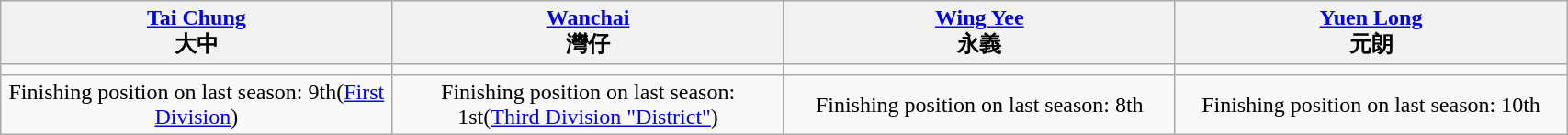<table class="wikitable" align=center width=90%>
<tr>
<th width=25%><a href='#'>Tai Chung</a><br>大中</th>
<th width=25%><a href='#'>Wanchai</a><br>灣仔</th>
<th width=25%><a href='#'>Wing Yee</a><br>永義</th>
<th width=25%><a href='#'>Yuen Long</a><br>元朗</th>
</tr>
<tr>
<td align=center></td>
<td align=center></td>
<td align=center></td>
<td align=center></td>
</tr>
<tr>
<td align=center>Finishing position on last season: 9th(<a href='#'>First Division</a>)</td>
<td align=center>Finishing position on last season: 1st(<a href='#'>Third Division "District"</a>)</td>
<td align=center>Finishing position on last season: 8th</td>
<td align=center>Finishing position on last season: 10th</td>
</tr>
</table>
